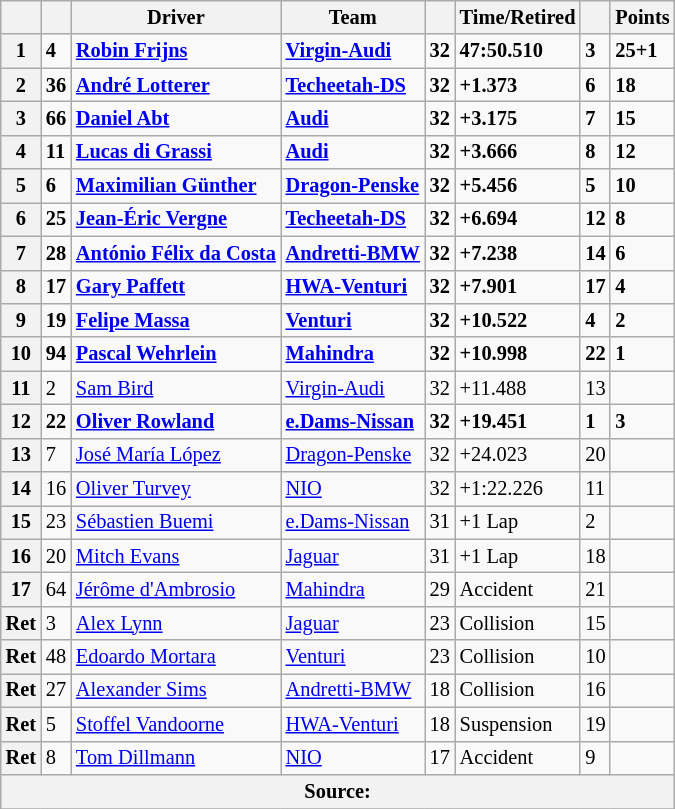<table class="wikitable" style="font-size: 85%">
<tr>
<th scope="col"></th>
<th scope="col"></th>
<th scope="col">Driver</th>
<th scope="col">Team</th>
<th scope="col"></th>
<th scope="col">Time/Retired</th>
<th scope="col"></th>
<th scope="col">Points</th>
</tr>
<tr>
<th scope="row"><strong>1</strong></th>
<td><strong>4</strong></td>
<td><strong> <a href='#'>Robin Frijns</a></strong></td>
<td><strong><a href='#'>Virgin-Audi</a></strong></td>
<td><strong>32</strong></td>
<td><strong>47:50.510</strong></td>
<td><strong>3</strong></td>
<td><strong>25+1</strong></td>
</tr>
<tr>
<th scope="row"><strong>2</strong></th>
<td><strong>36</strong></td>
<td><strong> <a href='#'>André Lotterer</a></strong></td>
<td><strong><a href='#'>Techeetah-DS</a></strong></td>
<td><strong>32</strong></td>
<td><strong>+1.373</strong></td>
<td><strong>6</strong></td>
<td><strong>18</strong></td>
</tr>
<tr>
<th scope="row"><strong>3</strong></th>
<td><strong>66</strong></td>
<td><strong> <a href='#'>Daniel Abt</a></strong></td>
<td><strong><a href='#'>Audi</a></strong></td>
<td><strong>32</strong></td>
<td><strong>+3.175</strong></td>
<td><strong>7</strong></td>
<td><strong>15</strong></td>
</tr>
<tr>
<th scope="row"><strong>4</strong></th>
<td><strong>11</strong></td>
<td><strong> <a href='#'>Lucas di Grassi</a></strong></td>
<td><strong><a href='#'>Audi</a></strong></td>
<td><strong>32</strong></td>
<td><strong>+3.666</strong></td>
<td><strong>8</strong></td>
<td><strong>12</strong></td>
</tr>
<tr>
<th scope="row"><strong>5</strong></th>
<td><strong>6</strong></td>
<td><strong> <a href='#'>Maximilian Günther</a></strong></td>
<td><strong><a href='#'>Dragon-Penske</a></strong></td>
<td><strong>32</strong></td>
<td><strong>+5.456</strong></td>
<td><strong>5</strong></td>
<td><strong>10</strong></td>
</tr>
<tr>
<th scope="row"><strong>6</strong></th>
<td><strong>25</strong></td>
<td><strong> <a href='#'>Jean-Éric Vergne</a></strong></td>
<td><strong><a href='#'>Techeetah-DS</a></strong></td>
<td><strong>32</strong></td>
<td><strong>+6.694</strong></td>
<td><strong>12</strong></td>
<td><strong>8</strong></td>
</tr>
<tr>
<th scope="row"><strong>7</strong></th>
<td><strong>28</strong></td>
<td><strong> <a href='#'>António Félix da Costa</a></strong></td>
<td><strong><a href='#'>Andretti-BMW</a></strong></td>
<td><strong>32</strong></td>
<td><strong>+7.238</strong></td>
<td><strong>14</strong></td>
<td><strong>6</strong></td>
</tr>
<tr>
<th scope="row"><strong>8</strong></th>
<td><strong>17</strong></td>
<td><strong> <a href='#'>Gary Paffett</a></strong></td>
<td><strong><a href='#'>HWA-Venturi</a></strong></td>
<td><strong>32</strong></td>
<td><strong>+7.901</strong></td>
<td><strong>17</strong></td>
<td><strong>4</strong></td>
</tr>
<tr>
<th scope="row"><strong>9</strong></th>
<td><strong>19</strong></td>
<td><strong> <a href='#'>Felipe Massa</a></strong></td>
<td><strong><a href='#'>Venturi</a></strong></td>
<td><strong>32</strong></td>
<td><strong>+10.522</strong></td>
<td><strong>4</strong></td>
<td><strong>2</strong></td>
</tr>
<tr>
<th scope="row"><strong>10</strong></th>
<td><strong>94</strong></td>
<td><strong> <a href='#'>Pascal Wehrlein</a></strong></td>
<td><strong><a href='#'>Mahindra</a></strong></td>
<td><strong>32</strong></td>
<td><strong>+10.998</strong></td>
<td><strong>22</strong></td>
<td><strong>1</strong></td>
</tr>
<tr>
<th scope="row"><strong>11</strong></th>
<td>2</td>
<td> <a href='#'>Sam Bird</a></td>
<td><a href='#'>Virgin-Audi</a></td>
<td>32</td>
<td>+11.488</td>
<td>13</td>
<td></td>
</tr>
<tr>
<th scope="row"><strong>12</strong></th>
<td><strong>22</strong></td>
<td><strong> <a href='#'>Oliver Rowland</a></strong></td>
<td><strong><a href='#'>e.Dams-Nissan</a></strong></td>
<td><strong>32</strong></td>
<td><strong>+19.451</strong></td>
<td><strong>1</strong></td>
<td><strong>3</strong></td>
</tr>
<tr>
<th scope="row"><strong>13</strong></th>
<td>7</td>
<td> <a href='#'>José María López</a></td>
<td><a href='#'>Dragon-Penske</a></td>
<td>32</td>
<td>+24.023</td>
<td>20</td>
<td></td>
</tr>
<tr>
<th scope="row"><strong>14</strong></th>
<td>16</td>
<td> <a href='#'>Oliver Turvey</a></td>
<td><a href='#'>NIO</a></td>
<td>32</td>
<td>+1:22.226</td>
<td>11</td>
<td></td>
</tr>
<tr>
<th scope="row"><strong>15</strong></th>
<td>23</td>
<td> <a href='#'>Sébastien Buemi</a></td>
<td><a href='#'>e.Dams-Nissan</a></td>
<td>31</td>
<td>+1 Lap</td>
<td>2</td>
<td></td>
</tr>
<tr>
<th scope="row"><strong>16</strong></th>
<td>20</td>
<td> <a href='#'>Mitch Evans</a></td>
<td><a href='#'>Jaguar</a></td>
<td>31</td>
<td>+1 Lap</td>
<td>18</td>
<td></td>
</tr>
<tr>
<th scope="row"><strong>17</strong></th>
<td>64</td>
<td> <a href='#'>Jérôme d'Ambrosio</a></td>
<td><a href='#'>Mahindra</a></td>
<td>29</td>
<td>Accident</td>
<td>21</td>
<td></td>
</tr>
<tr>
<th scope="row"><strong>Ret</strong></th>
<td>3</td>
<td> <a href='#'>Alex Lynn</a></td>
<td><a href='#'>Jaguar</a></td>
<td>23</td>
<td>Collision</td>
<td>15</td>
<td></td>
</tr>
<tr>
<th scope="row"><strong>Ret</strong></th>
<td>48</td>
<td> <a href='#'>Edoardo Mortara</a></td>
<td><a href='#'>Venturi</a></td>
<td>23</td>
<td>Collision</td>
<td>10</td>
<td></td>
</tr>
<tr>
<th scope="row"><strong>Ret</strong></th>
<td>27</td>
<td> <a href='#'>Alexander Sims</a></td>
<td><a href='#'>Andretti-BMW</a></td>
<td>18</td>
<td>Collision</td>
<td>16</td>
<td></td>
</tr>
<tr>
<th scope="row"><strong>Ret</strong></th>
<td>5</td>
<td> <a href='#'>Stoffel Vandoorne</a></td>
<td><a href='#'>HWA-Venturi</a></td>
<td>18</td>
<td>Suspension</td>
<td>19</td>
<td></td>
</tr>
<tr>
<th scope="row"><strong>Ret</strong></th>
<td>8</td>
<td> <a href='#'>Tom Dillmann</a></td>
<td><a href='#'>NIO</a></td>
<td>17</td>
<td>Accident</td>
<td>9</td>
<td></td>
</tr>
<tr>
<th colspan="8">Source:</th>
</tr>
<tr>
</tr>
</table>
